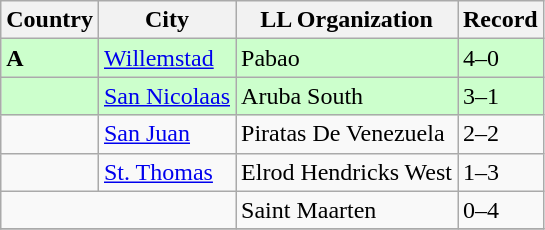<table class="wikitable">
<tr>
<th>Country</th>
<th>City</th>
<th>LL Organization</th>
<th>Record</th>
</tr>
<tr bgcolor="ccffcc">
<td><strong> A</strong></td>
<td><a href='#'>Willemstad</a></td>
<td>Pabao</td>
<td>4–0</td>
</tr>
<tr bgcolor="ccffcc">
<td><strong></strong></td>
<td><a href='#'>San Nicolaas</a></td>
<td>Aruba South</td>
<td>3–1</td>
</tr>
<tr>
<td><strong></strong></td>
<td><a href='#'>San Juan</a></td>
<td>Piratas De Venezuela</td>
<td>2–2</td>
</tr>
<tr>
<td><strong></strong></td>
<td><a href='#'>St. Thomas</a></td>
<td>Elrod Hendricks West</td>
<td>1–3</td>
</tr>
<tr>
<td colspan="2"><strong></strong></td>
<td>Saint Maarten</td>
<td>0–4</td>
</tr>
<tr>
</tr>
</table>
